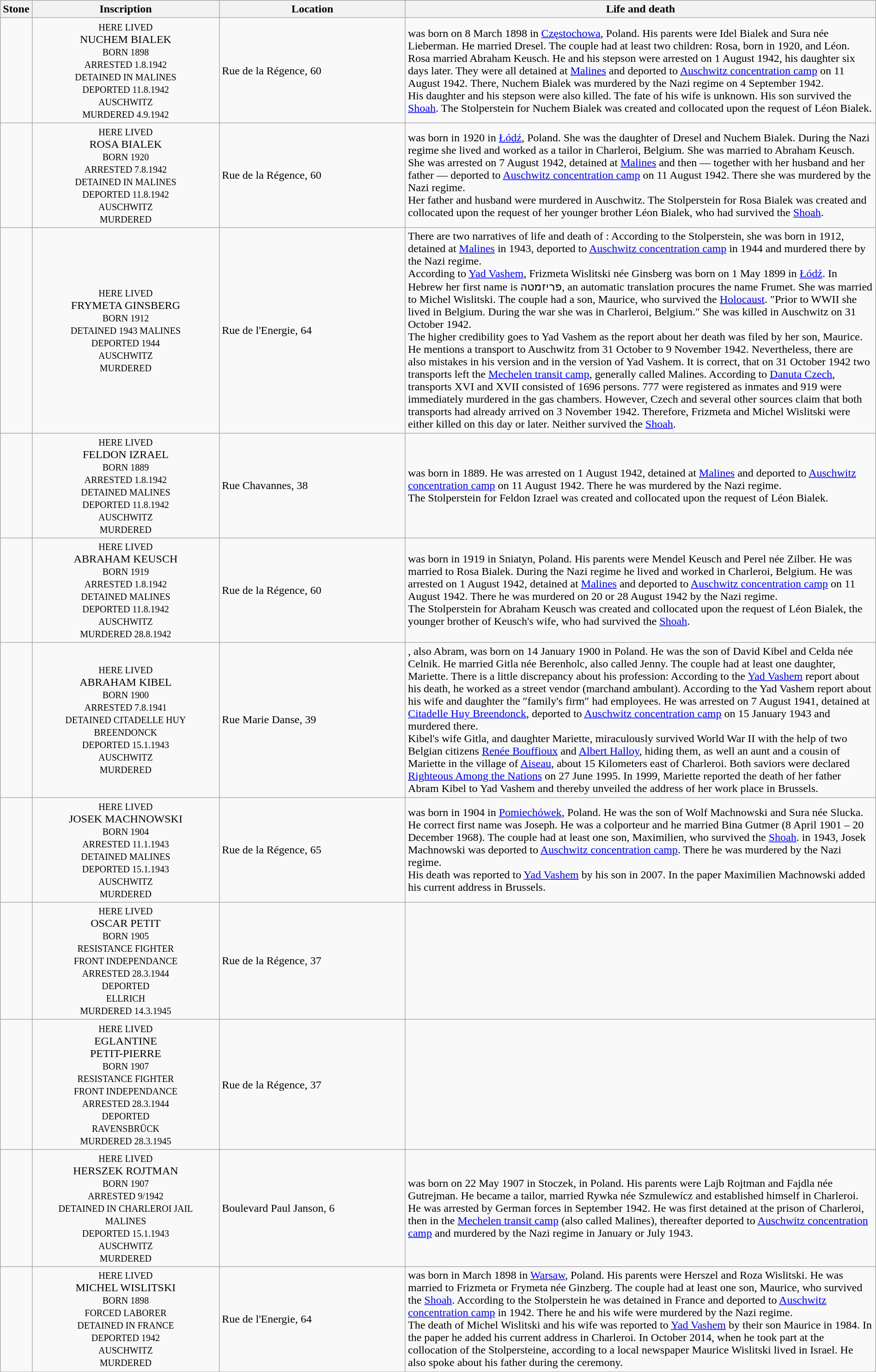<table class="wikitable sortable toptextcells" style="width:100%">
<tr>
<th class="hintergrundfarbe6 unsortable" width="120px">Stone</th>
<th class="hintergrundfarbe6 unsortable" style ="width:22%;">Inscription</th>
<th class="hintergrundfarbe6" data-sort-type="text" style ="width:22%;">Location</th>
<th class="hintergrundfarbe6" style="width:100%;">Life and death</th>
</tr>
<tr>
<td></td>
<td style="text-align:center"><div><small>HERE LIVED</small><br>NUCHEM BIALEK<br><small>BORN 1898<br>ARRESTED 1.8.1942<br>DETAINED IN MALINES<br>DEPORTED 11.8.1942<br>AUSCHWITZ<br>MURDERED 4.9.1942</small></div></td>
<td>Rue de la Régence, 60<br></td>
<td><strong></strong> was born on 8 March 1898 in <a href='#'>Częstochowa</a>, Poland. His parents were Idel Bialek and Sura née Lieberman. He married Dresel. The couple had at least two children: Rosa, born in 1920, and Léon. Rosa married Abraham Keusch. He and his stepson were arrested on 1 August 1942, his daughter six days later. They were all detained at <a href='#'>Malines</a> and deported to <a href='#'>Auschwitz concentration camp</a> on 11 August 1942. There, Nuchem Bialek was murdered by the Nazi regime on 4 September 1942.<br>His daughter and his stepson were also killed. The fate of his wife is unknown. His son survived the <a href='#'>Shoah</a>. The Stolperstein for Nuchem Bialek was created and collocated upon the request of Léon Bialek.</td>
</tr>
<tr>
<td></td>
<td style="text-align:center"><div><small>HERE LIVED</small><br>ROSA BIALEK<br><small>BORN 1920<br>ARRESTED 7.8.1942<br>DETAINED IN MALINES<br>DEPORTED 11.8.1942<br>AUSCHWITZ<br>MURDERED</small></div></td>
<td>Rue de la Régence, 60<br></td>
<td><strong></strong> was born in 1920 in <a href='#'>Łódź</a>, Poland. She was the daughter of Dresel and Nuchem Bialek. During the Nazi regime she lived and worked as a tailor in Charleroi, Belgium. She was married to Abraham Keusch. She was arrested on 7 August 1942, detained at <a href='#'>Malines</a> and then — together with her husband and her father — deported to <a href='#'>Auschwitz concentration camp</a> on 11 August 1942. There she was murdered by the Nazi regime.<br>Her father and husband were murdered in Auschwitz. The Stolperstein for Rosa Bialek was created and collocated upon the request of her younger brother Léon Bialek, who had survived the <a href='#'>Shoah</a>.</td>
</tr>
<tr>
<td></td>
<td style="text-align:center"><div><small>HERE LIVED</small><br>FRYMETA GINSBERG<br><small>BORN 1912<br>DETAINED 1943 MALINES<br>DEPORTED 1944<br>AUSCHWITZ<br>MURDERED</small></div></td>
<td>Rue de l'Energie, 64<br></td>
<td>There are two narratives of life and death of <strong></strong>: According to the Stolperstein, she was born in 1912, detained at <a href='#'>Malines</a> in 1943, deported to <a href='#'>Auschwitz concentration camp</a> in 1944 and murdered there by the Nazi regime.<br>According to <a href='#'>Yad Vashem</a>, Frizmeta Wislitski née Ginsberg was born on 1 May 1899 in <a href='#'>Łódź</a>. In Hebrew her first name is פריזמטה, an automatic translation procures the name Frumet. She was married to Michel Wislitski. The couple had a son, Maurice, who survived the <a href='#'>Holocaust</a>. ″Prior to WWII she lived in Belgium. During the war she was in Charleroi, Belgium.″ She was killed in Auschwitz on 31 October 1942.<br>The higher credibility goes to Yad Vashem as the report about her death was filed by her son, Maurice. He mentions a transport to Auschwitz from 31 October to 9 November 1942. Nevertheless, there are also mistakes in his version and in the version of Yad Vashem. It is correct, that on 31 October 1942 two transports left the  <a href='#'>Mechelen transit camp</a>, generally called Malines. According to <a href='#'>Danuta Czech</a>, transports XVI and XVII consisted of 1696 persons. 777 were registered as inmates and 919 were immediately murdered in the gas chambers. However, Czech and several other sources claim that both transports had already arrived on 3 November 1942. Therefore, Frizmeta and Michel Wislitski were either killed on this day or later. Neither survived the <a href='#'>Shoah</a>.</td>
</tr>
<tr>
<td></td>
<td style="text-align:center"><div><small>HERE LIVED</small><br>FELDON IZRAEL<br><small>BORN 1889<br>ARRESTED 1.8.1942<br>DETAINED MALINES<br>DEPORTED 11.8.1942<br>AUSCHWITZ<br>MURDERED</small></div></td>
<td>Rue Chavannes, 38<br></td>
<td><strong></strong> was born in 1889. He was arrested on 1 August 1942, detained at <a href='#'>Malines</a> and deported to <a href='#'>Auschwitz concentration camp</a> on 11 August 1942. There he was murdered by the Nazi regime.<br>The Stolperstein for Feldon Izrael was created and collocated upon the request of Léon Bialek.</td>
</tr>
<tr>
<td></td>
<td style="text-align:center"><div><small>HERE LIVED</small><br>ABRAHAM KEUSCH<br><small>BORN 1919<br>ARRESTED 1.8.1942<br>DETAINED MALINES<br>DEPORTED 11.8.1942<br>AUSCHWITZ<br>MURDERED 28.8.1942</small></div></td>
<td>Rue de la Régence, 60<br></td>
<td><strong></strong> was born in 1919 in Sniatyn, Poland. His parents were Mendel Keusch and Perel née Zilber. He was married to Rosa Bialek. During the Nazi regime he lived and worked in Charleroi, Belgium. He was arrested on 1 August 1942, detained at <a href='#'>Malines</a> and deported to <a href='#'>Auschwitz concentration camp</a> on 11 August 1942. There he was murdered on 20 or 28 August 1942 by the Nazi regime.<br>The Stolperstein for Abraham Keusch was created and collocated upon the request of Léon Bialek, the younger brother of Keusch's wife, who had survived the <a href='#'>Shoah</a>.</td>
</tr>
<tr>
<td></td>
<td style="text-align:center"><div><small>HERE LIVED</small><br>ABRAHAM KIBEL<br><small>BORN 1900<br>ARRESTED 7.8.1941<br>DETAINED CITADELLE HUY<br>BREENDONCK<br>DEPORTED 15.1.1943<br>AUSCHWITZ<br>MURDERED</small></div></td>
<td>Rue Marie Danse, 39<br></td>
<td><strong></strong>, also Abram, was born on 14 January 1900 in Poland. He was the son of David Kibel and Celda née Celnik. He married Gitla née Berenholc, also called Jenny. The couple had at least one daughter, Mariette. There is a little discrepancy about his profession: According to the <a href='#'>Yad Vashem</a> report about his death, he worked as a street vendor (marchand ambulant). According to the Yad Vashem report about his wife and daughter the ″family's firm″ had employees. He was arrested on 7 August 1941, detained at <a href='#'>Citadelle Huy Breendonck</a>, deported to <a href='#'>Auschwitz concentration camp</a> on 15 January 1943 and murdered there.<br>Kibel's wife Gitla, and daughter Mariette, miraculously survived World War II with the help of two Belgian citizens <a href='#'>Renée Bouffioux</a> and <a href='#'>Albert Halloy</a>, hiding them, as well an aunt and a cousin of Mariette in the village of <a href='#'>Aiseau</a>, about 15 Kilometers east of Charleroi. Both saviors were declared <a href='#'>Righteous Among the Nations</a> on 27 June 1995. In 1999, Mariette reported the death of her father Abram Kibel to Yad Vashem and thereby unveiled the address of her work place in Brussels.</td>
</tr>
<tr>
<td></td>
<td style="text-align:center"><div><small>HERE LIVED</small><br>JOSEK MACHNOWSKI<br><small>BORN 1904<br>ARRESTED 11.1.1943<br>DETAINED MALINES<br>DEPORTED 15.1.1943<br>AUSCHWITZ<br>MURDERED</small></div></td>
<td>Rue de la Régence, 65<br></td>
<td><strong></strong> was born in 1904 in <a href='#'>Pomiechówek</a>, Poland. He was the son of Wolf Machnowski and Sura née Slucka. He correct first name was Joseph. He was a colporteur and he married Bina Gutmer (8 April 1901 – 20 December 1968). The couple had at least one son, Maximilien, who survived the <a href='#'>Shoah</a>. in 1943, Josek Machnowski was deported to <a href='#'>Auschwitz concentration camp</a>. There he was murdered by the Nazi regime.<br>His death was reported to <a href='#'>Yad Vashem</a> by his son in 2007. In the paper Maximilien Machnowski added his current address in Brussels.</td>
</tr>
<tr>
<td></td>
<td style="text-align:center"><div><small>HERE LIVED</small><br>OSCAR PETIT<br><small>BORN 1905<br>RESISTANCE FIGHTER<br>FRONT INDEPENDANCE<br>ARRESTED 28.3.1944<br>DEPORTED<br>ELLRICH<br>MURDERED 14.3.1945</small></div></td>
<td>Rue de la Régence, 37</td>
<td><strong></strong></td>
</tr>
<tr>
<td></td>
<td style="text-align:center"><div><small>HERE LIVED</small><br>EGLANTINE<br>PETIT-PIERRE<br><small>BORN 1907<br>RESISTANCE FIGHTER<br>FRONT INDEPENDANCE<br>ARRESTED 28.3.1944<br>DEPORTED<br>RAVENSBRÜCK<br>MURDERED 28.3.1945</small></div></td>
<td>Rue de la Régence, 37</td>
<td><strong></strong></td>
</tr>
<tr>
<td></td>
<td style="text-align:center"><div><small>HERE LIVED</small><br>HERSZEK ROJTMAN<br><small>BORN 1907<br>ARRESTED 9/1942<br>DETAINED IN CHARLEROI JAIL<br>MALINES<br>DEPORTED 15.1.1943<br>AUSCHWITZ<br>MURDERED</small></div></td>
<td>Boulevard Paul Janson, 6<br></td>
<td><strong></strong> was born on 22 May 1907 in Stoczek, in Poland. His parents were Lajb Rojtman and Fajdla née Gutrejman. He became a tailor, married Rywka née Szmulewícz and established himself in Charleroi. He was arrested by German forces in September 1942. He was first detained at the prison of Charleroi, then in the <a href='#'>Mechelen transit camp</a> (also called Malines), thereafter deported to <a href='#'>Auschwitz concentration camp</a> and murdered by the Nazi regime in January or July 1943.</td>
</tr>
<tr>
<td></td>
<td style="text-align:center"><div><small>HERE LIVED</small><br>MICHEL WISLITSKI<br><small>BORN 1898<br>FORCED LABORER<br>DETAINED IN FRANCE<br>DEPORTED 1942<br>AUSCHWITZ<br>MURDERED</small></div></td>
<td>Rue de l'Energie, 64<br></td>
<td><strong></strong> was born in March 1898 in <a href='#'>Warsaw</a>, Poland. His parents were Herszel and Roza Wislitski. He was married to Frizmeta or Frymeta née Ginzberg. The couple had at least one son, Maurice, who survived the <a href='#'>Shoah</a>. According to the Stolperstein he was detained in France and deported to <a href='#'>Auschwitz concentration camp</a> in 1942. There he and his wife were murdered by the Nazi regime.<br>The death of Michel Wislitski and his wife was reported to <a href='#'>Yad Vashem</a> by their son Maurice in 1984. In the paper he added his current address in Charleroi. In October 2014, when he took part at the collocation of the Stolpersteine, according to a local newspaper Maurice Wislitski lived in Israel. He also spoke about his father during the ceremony.</td>
</tr>
</table>
